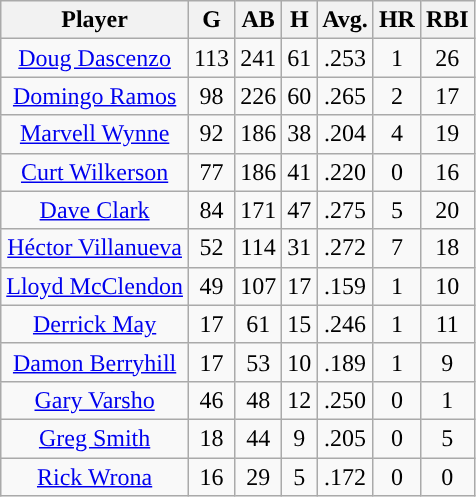<table class="wikitable sortable" style="text-align:center">
<tr>
<th>Player</th>
<th>G</th>
<th>AB</th>
<th>H</th>
<th>Avg.</th>
<th>HR</th>
<th>RBI</th>
</tr>
<tr>
<td><a href='#'>Doug Dascenzo</a></td>
<td>113</td>
<td>241</td>
<td>61</td>
<td>.253</td>
<td>1</td>
<td>26</td>
</tr>
<tr>
<td><a href='#'>Domingo Ramos</a></td>
<td>98</td>
<td>226</td>
<td>60</td>
<td>.265</td>
<td>2</td>
<td>17</td>
</tr>
<tr>
<td><a href='#'>Marvell Wynne</a></td>
<td>92</td>
<td>186</td>
<td>38</td>
<td>.204</td>
<td>4</td>
<td>19</td>
</tr>
<tr>
<td><a href='#'>Curt Wilkerson</a></td>
<td>77</td>
<td>186</td>
<td>41</td>
<td>.220</td>
<td>0</td>
<td>16</td>
</tr>
<tr>
<td><a href='#'>Dave Clark</a></td>
<td>84</td>
<td>171</td>
<td>47</td>
<td>.275</td>
<td>5</td>
<td>20</td>
</tr>
<tr>
<td><a href='#'>Héctor Villanueva</a></td>
<td>52</td>
<td>114</td>
<td>31</td>
<td>.272</td>
<td>7</td>
<td>18</td>
</tr>
<tr>
<td><a href='#'>Lloyd McClendon</a></td>
<td>49</td>
<td>107</td>
<td>17</td>
<td>.159</td>
<td>1</td>
<td>10</td>
</tr>
<tr>
<td><a href='#'>Derrick May</a></td>
<td>17</td>
<td>61</td>
<td>15</td>
<td>.246</td>
<td>1</td>
<td>11</td>
</tr>
<tr>
<td><a href='#'>Damon Berryhill</a></td>
<td>17</td>
<td>53</td>
<td>10</td>
<td>.189</td>
<td>1</td>
<td>9</td>
</tr>
<tr>
<td><a href='#'>Gary Varsho</a></td>
<td>46</td>
<td>48</td>
<td>12</td>
<td>.250</td>
<td>0</td>
<td>1</td>
</tr>
<tr>
<td><a href='#'>Greg Smith</a></td>
<td>18</td>
<td>44</td>
<td>9</td>
<td>.205</td>
<td>0</td>
<td>5</td>
</tr>
<tr>
<td><a href='#'>Rick Wrona</a></td>
<td>16</td>
<td>29</td>
<td>5</td>
<td>.172</td>
<td>0</td>
<td>0</td>
</tr>
</table>
